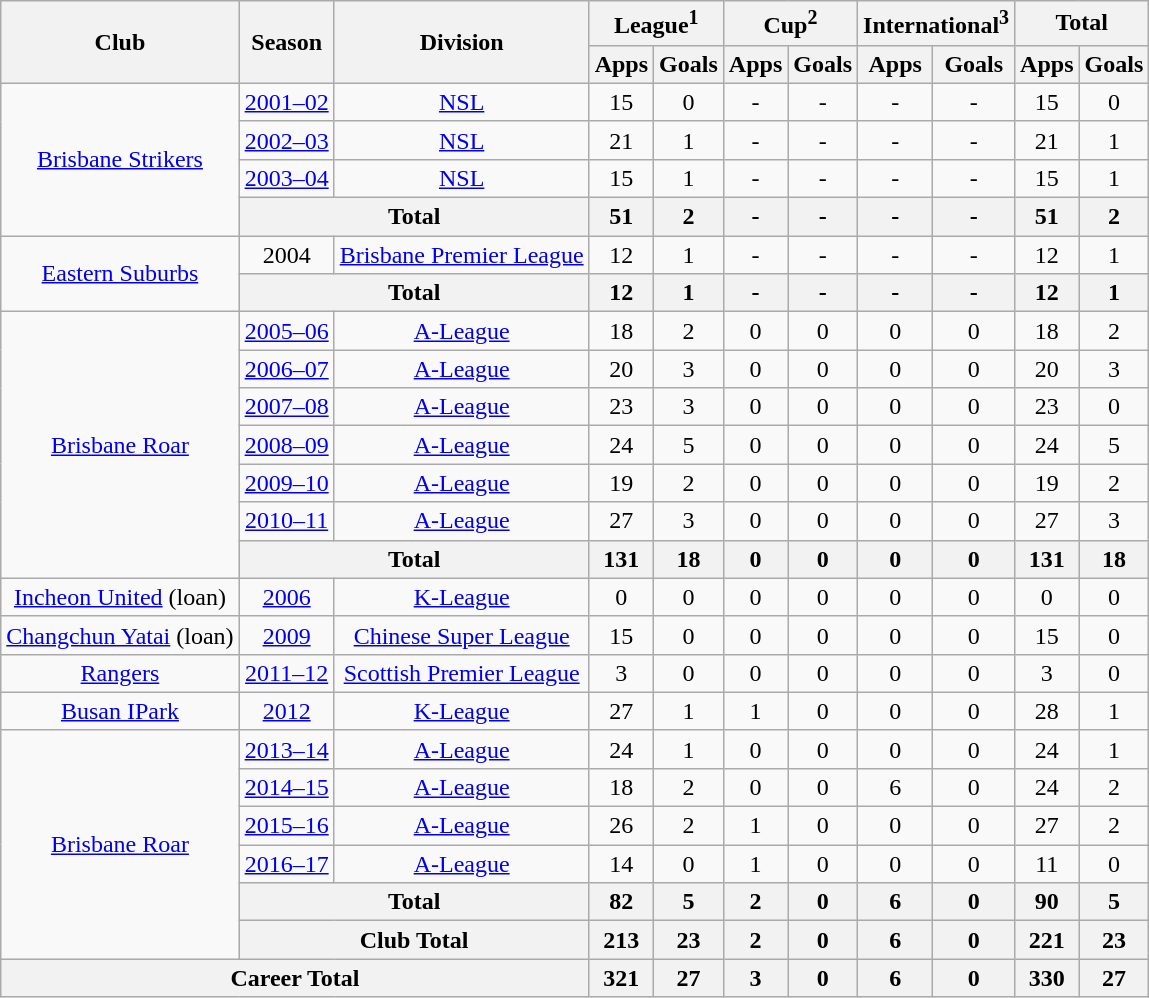<table class="wikitable" style="text-align: center">
<tr>
<th rowspan="2">Club</th>
<th rowspan="2">Season</th>
<th rowspan="2">Division</th>
<th colspan="2">League<sup>1</sup></th>
<th colspan="2">Cup<sup>2</sup></th>
<th colspan="2">International<sup>3</sup></th>
<th colspan="2">Total</th>
</tr>
<tr>
<th>Apps</th>
<th>Goals</th>
<th>Apps</th>
<th>Goals</th>
<th>Apps</th>
<th>Goals</th>
<th>Apps</th>
<th>Goals</th>
</tr>
<tr>
<td rowspan="4" valign="center"><a href='#'>Brisbane Strikers</a></td>
<td><a href='#'>2001–02</a></td>
<td><a href='#'>NSL</a></td>
<td>15</td>
<td>0</td>
<td>-</td>
<td>-</td>
<td>-</td>
<td>-</td>
<td>15</td>
<td>0</td>
</tr>
<tr>
<td><a href='#'>2002–03</a></td>
<td><a href='#'>NSL</a></td>
<td>21</td>
<td>1</td>
<td>-</td>
<td>-</td>
<td>-</td>
<td>-</td>
<td>21</td>
<td>1</td>
</tr>
<tr>
<td><a href='#'>2003–04</a></td>
<td><a href='#'>NSL</a></td>
<td>15</td>
<td>1</td>
<td>-</td>
<td>-</td>
<td>-</td>
<td>-</td>
<td>15</td>
<td>1</td>
</tr>
<tr>
<th colspan="2">Total</th>
<th>51</th>
<th>2</th>
<th>-</th>
<th>-</th>
<th>-</th>
<th>-</th>
<th>51</th>
<th>2</th>
</tr>
<tr>
<td rowspan="2" valign="center"><a href='#'>Eastern Suburbs</a></td>
<td>2004</td>
<td><a href='#'>Brisbane Premier League</a></td>
<td>12</td>
<td>1</td>
<td>-</td>
<td>-</td>
<td>-</td>
<td>-</td>
<td>12</td>
<td>1</td>
</tr>
<tr>
<th colspan="2">Total</th>
<th>12</th>
<th>1</th>
<th>-</th>
<th>-</th>
<th>-</th>
<th>-</th>
<th>12</th>
<th>1</th>
</tr>
<tr>
<td rowspan="7" valign="center"><a href='#'>Brisbane Roar</a></td>
<td><a href='#'>2005–06</a></td>
<td><a href='#'>A-League</a></td>
<td>18</td>
<td>2</td>
<td>0</td>
<td>0</td>
<td>0</td>
<td>0</td>
<td>18</td>
<td>2</td>
</tr>
<tr>
<td><a href='#'>2006–07</a></td>
<td><a href='#'>A-League</a></td>
<td>20</td>
<td>3</td>
<td>0</td>
<td>0</td>
<td>0</td>
<td>0</td>
<td>20</td>
<td>3</td>
</tr>
<tr>
<td><a href='#'>2007–08</a></td>
<td><a href='#'>A-League</a></td>
<td>23</td>
<td>3</td>
<td>0</td>
<td>0</td>
<td>0</td>
<td>0</td>
<td>23</td>
<td>0</td>
</tr>
<tr>
<td><a href='#'>2008–09</a></td>
<td><a href='#'>A-League</a></td>
<td>24</td>
<td>5</td>
<td>0</td>
<td>0</td>
<td>0</td>
<td>0</td>
<td>24</td>
<td>5</td>
</tr>
<tr>
<td><a href='#'>2009–10</a></td>
<td><a href='#'>A-League</a></td>
<td>19</td>
<td>2</td>
<td>0</td>
<td>0</td>
<td>0</td>
<td>0</td>
<td>19</td>
<td>2</td>
</tr>
<tr>
<td><a href='#'>2010–11</a></td>
<td><a href='#'>A-League</a></td>
<td>27</td>
<td>3</td>
<td>0</td>
<td>0</td>
<td>0</td>
<td>0</td>
<td>27</td>
<td>3</td>
</tr>
<tr>
<th colspan="2">Total</th>
<th>131</th>
<th>18</th>
<th>0</th>
<th>0</th>
<th>0</th>
<th>0</th>
<th>131</th>
<th>18</th>
</tr>
<tr>
<td valign="center"><a href='#'>Incheon United</a> (loan)</td>
<td><a href='#'>2006</a></td>
<td><a href='#'>K-League</a></td>
<td>0</td>
<td>0</td>
<td>0</td>
<td>0</td>
<td>0</td>
<td>0</td>
<td>0</td>
<td>0</td>
</tr>
<tr>
<td valign="center"><a href='#'>Changchun Yatai</a> (loan)</td>
<td><a href='#'>2009</a></td>
<td><a href='#'>Chinese Super League</a></td>
<td>15</td>
<td>0</td>
<td>0</td>
<td>0</td>
<td>0</td>
<td>0</td>
<td>15</td>
<td>0</td>
</tr>
<tr>
<td valign="center"><a href='#'>Rangers</a></td>
<td><a href='#'>2011–12</a></td>
<td><a href='#'>Scottish Premier League</a></td>
<td>3</td>
<td>0</td>
<td>0</td>
<td>0</td>
<td>0</td>
<td>0</td>
<td>3</td>
<td>0</td>
</tr>
<tr>
<td valign="center"><a href='#'>Busan IPark</a></td>
<td><a href='#'>2012</a></td>
<td><a href='#'>K-League</a></td>
<td>27</td>
<td>1</td>
<td>1</td>
<td>0</td>
<td>0</td>
<td>0</td>
<td>28</td>
<td>1</td>
</tr>
<tr>
<td rowspan="6" valign="center"><a href='#'>Brisbane Roar</a></td>
<td><a href='#'>2013–14</a></td>
<td><a href='#'>A-League</a></td>
<td>24</td>
<td>1</td>
<td>0</td>
<td>0</td>
<td>0</td>
<td>0</td>
<td>24</td>
<td>1</td>
</tr>
<tr>
<td><a href='#'>2014–15</a></td>
<td><a href='#'>A-League</a></td>
<td>18</td>
<td>2</td>
<td>0</td>
<td>0</td>
<td>6</td>
<td>0</td>
<td>24</td>
<td>2</td>
</tr>
<tr>
<td><a href='#'>2015–16</a></td>
<td><a href='#'>A-League</a></td>
<td>26</td>
<td>2</td>
<td>1</td>
<td>0</td>
<td>0</td>
<td>0</td>
<td>27</td>
<td>2</td>
</tr>
<tr>
<td><a href='#'>2016–17</a></td>
<td><a href='#'>A-League</a></td>
<td>14</td>
<td>0</td>
<td>1</td>
<td>0</td>
<td>0</td>
<td>0</td>
<td>11</td>
<td>0</td>
</tr>
<tr>
<th colspan="2">Total</th>
<th>82</th>
<th>5</th>
<th>2</th>
<th>0</th>
<th>6</th>
<th>0</th>
<th>90</th>
<th>5</th>
</tr>
<tr>
<th colspan="2">Club Total</th>
<th>213</th>
<th>23</th>
<th>2</th>
<th>0</th>
<th>6</th>
<th>0</th>
<th>221</th>
<th>23</th>
</tr>
<tr>
<th colspan="3">Career Total</th>
<th>321</th>
<th>27</th>
<th>3</th>
<th>0</th>
<th>6</th>
<th>0</th>
<th>330</th>
<th>27</th>
</tr>
</table>
